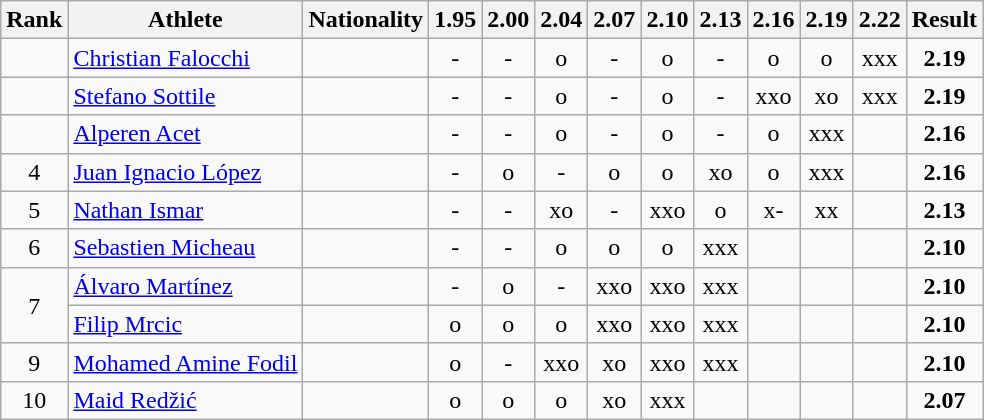<table class="wikitable sortable" style="text-align:center">
<tr>
<th>Rank</th>
<th>Athlete</th>
<th>Nationality</th>
<th>1.95</th>
<th>2.00</th>
<th>2.04</th>
<th>2.07</th>
<th>2.10</th>
<th>2.13</th>
<th>2.16</th>
<th>2.19</th>
<th>2.22</th>
<th>Result</th>
</tr>
<tr>
<td></td>
<td align="left"><a href='#'>Christian Falocchi</a></td>
<td align="left"></td>
<td>-</td>
<td>-</td>
<td>o</td>
<td>-</td>
<td>o</td>
<td>-</td>
<td>o</td>
<td>o</td>
<td>xxx</td>
<td><strong>2.19</strong></td>
</tr>
<tr>
<td></td>
<td align="left"><a href='#'>Stefano Sottile</a></td>
<td align="left"></td>
<td>-</td>
<td>-</td>
<td>o</td>
<td>-</td>
<td>o</td>
<td>-</td>
<td>xxo</td>
<td>xo</td>
<td>xxx</td>
<td><strong>2.19</strong></td>
</tr>
<tr>
<td></td>
<td align="left"><a href='#'>Alperen Acet</a></td>
<td align="left"></td>
<td>-</td>
<td>-</td>
<td>o</td>
<td>-</td>
<td>o</td>
<td>-</td>
<td>o</td>
<td>xxx</td>
<td></td>
<td><strong>2.16</strong></td>
</tr>
<tr>
<td>4</td>
<td align="left"><a href='#'>Juan Ignacio López</a></td>
<td align="left"></td>
<td>-</td>
<td>o</td>
<td>-</td>
<td>o</td>
<td>o</td>
<td>xo</td>
<td>o</td>
<td>xxx</td>
<td></td>
<td><strong>2.16</strong></td>
</tr>
<tr>
<td>5</td>
<td align="left"><a href='#'>Nathan Ismar</a></td>
<td align="left"></td>
<td>-</td>
<td>-</td>
<td>xo</td>
<td>-</td>
<td>xxo</td>
<td>o</td>
<td>x-</td>
<td>xx</td>
<td></td>
<td><strong>2.13</strong></td>
</tr>
<tr>
<td>6</td>
<td align="left"><a href='#'>Sebastien Micheau</a></td>
<td align="left"></td>
<td>-</td>
<td>-</td>
<td>o</td>
<td>o</td>
<td>o</td>
<td>xxx</td>
<td></td>
<td></td>
<td></td>
<td><strong>2.10</strong></td>
</tr>
<tr>
<td rowspan=2>7</td>
<td align="left"><a href='#'>Álvaro Martínez</a></td>
<td align="left"></td>
<td>-</td>
<td>o</td>
<td>-</td>
<td>xxo</td>
<td>xxo</td>
<td>xxx</td>
<td></td>
<td></td>
<td></td>
<td><strong>2.10</strong></td>
</tr>
<tr>
<td align="left"><a href='#'>Filip Mrcic</a></td>
<td align="left"></td>
<td>o</td>
<td>o</td>
<td>o</td>
<td>xxo</td>
<td>xxo</td>
<td>xxx</td>
<td></td>
<td></td>
<td></td>
<td><strong>2.10</strong></td>
</tr>
<tr>
<td>9</td>
<td align="left"><a href='#'>Mohamed Amine Fodil</a></td>
<td align="left"></td>
<td>o</td>
<td>-</td>
<td>xxo</td>
<td>xo</td>
<td>xxo</td>
<td>xxx</td>
<td></td>
<td></td>
<td></td>
<td><strong>2.10</strong></td>
</tr>
<tr>
<td>10</td>
<td align="left"><a href='#'>Maid Redžić</a></td>
<td align="left"></td>
<td>o</td>
<td>o</td>
<td>o</td>
<td>xo</td>
<td>xxx</td>
<td></td>
<td></td>
<td></td>
<td></td>
<td><strong>2.07</strong></td>
</tr>
</table>
